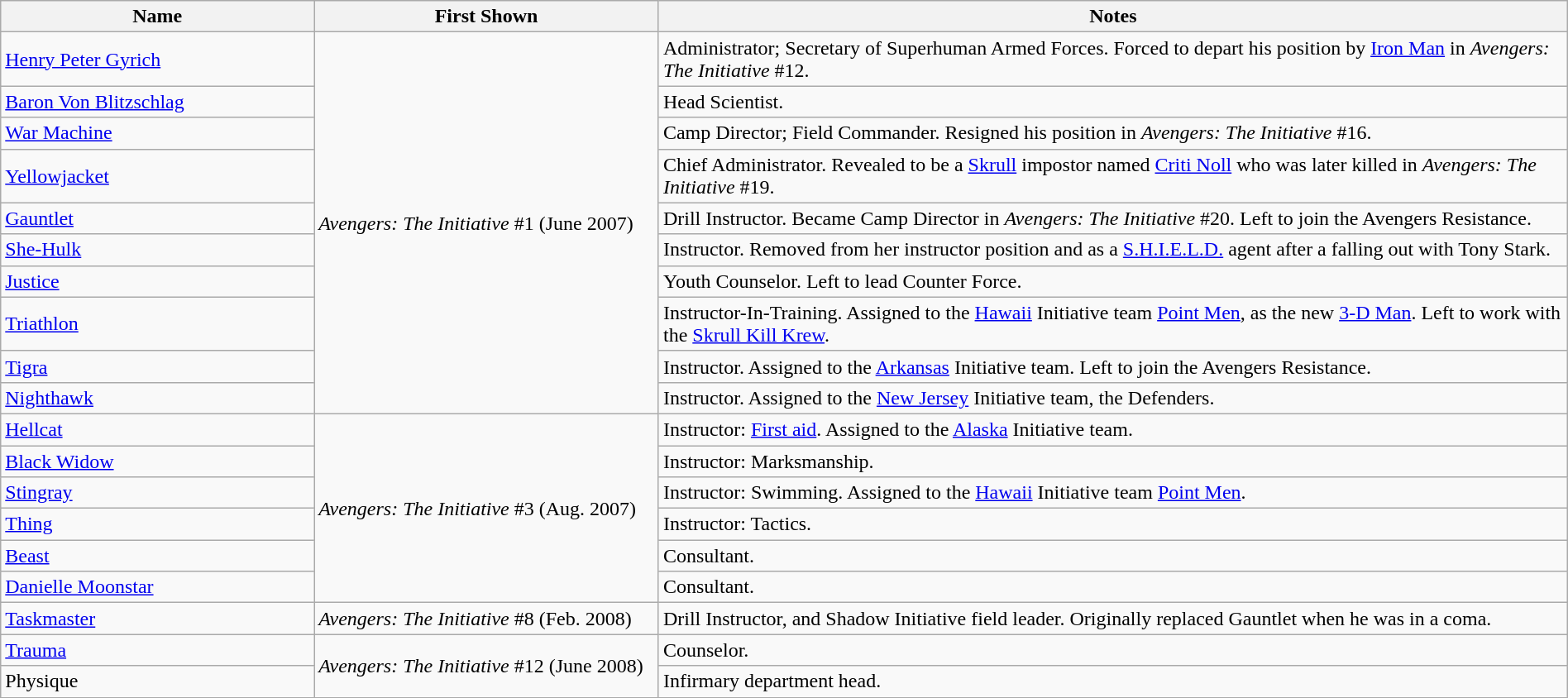<table class="wikitable" width=100%>
<tr>
<th width=20%>Name</th>
<th width=22%>First Shown</th>
<th>Notes</th>
</tr>
<tr>
<td><a href='#'>Henry Peter Gyrich</a></td>
<td rowspan="10"><em>Avengers: The Initiative</em> #1 (June 2007)</td>
<td>Administrator; Secretary of Superhuman Armed Forces. Forced to depart his position by <a href='#'>Iron Man</a> in <em>Avengers: The Initiative</em> #12.</td>
</tr>
<tr>
<td><a href='#'>Baron Von Blitzschlag</a></td>
<td>Head Scientist.</td>
</tr>
<tr>
<td><a href='#'>War Machine</a></td>
<td>Camp Director; Field Commander. Resigned his position in <em>Avengers: The Initiative</em> #16.</td>
</tr>
<tr>
<td><a href='#'>Yellowjacket</a></td>
<td>Chief Administrator. Revealed to be a <a href='#'>Skrull</a> impostor named <a href='#'>Criti Noll</a> who was later killed in <em>Avengers: The Initiative</em> #19.</td>
</tr>
<tr>
<td><a href='#'>Gauntlet</a></td>
<td>Drill Instructor. Became Camp Director in <em>Avengers: The Initiative</em> #20. Left to join the Avengers Resistance.</td>
</tr>
<tr>
<td><a href='#'>She-Hulk</a></td>
<td>Instructor. Removed from her instructor position and as a <a href='#'>S.H.I.E.L.D.</a> agent after a falling out with Tony Stark.</td>
</tr>
<tr>
<td><a href='#'>Justice</a></td>
<td>Youth Counselor. Left to lead Counter Force.</td>
</tr>
<tr>
<td><a href='#'>Triathlon</a></td>
<td>Instructor-In-Training. Assigned to the <a href='#'>Hawaii</a> Initiative team <a href='#'>Point Men</a>, as the new <a href='#'>3-D Man</a>. Left to work with the <a href='#'>Skrull Kill Krew</a>.</td>
</tr>
<tr>
<td><a href='#'>Tigra</a></td>
<td>Instructor. Assigned to the <a href='#'>Arkansas</a> Initiative team. Left to join the Avengers Resistance.</td>
</tr>
<tr>
<td><a href='#'>Nighthawk</a></td>
<td>Instructor. Assigned to the <a href='#'>New Jersey</a> Initiative team, the Defenders.</td>
</tr>
<tr>
<td><a href='#'>Hellcat</a></td>
<td rowspan="6"><em>Avengers: The Initiative</em> #3 (Aug. 2007)</td>
<td>Instructor: <a href='#'>First aid</a>. Assigned to the <a href='#'>Alaska</a> Initiative team.</td>
</tr>
<tr>
<td><a href='#'>Black Widow</a></td>
<td>Instructor: Marksmanship.</td>
</tr>
<tr>
<td><a href='#'>Stingray</a></td>
<td>Instructor: Swimming. Assigned to the <a href='#'>Hawaii</a> Initiative team <a href='#'>Point Men</a>.</td>
</tr>
<tr>
<td><a href='#'>Thing</a></td>
<td>Instructor: Tactics.</td>
</tr>
<tr>
<td><a href='#'>Beast</a></td>
<td>Consultant.</td>
</tr>
<tr>
<td><a href='#'>Danielle Moonstar</a></td>
<td>Consultant.</td>
</tr>
<tr>
<td><a href='#'>Taskmaster</a></td>
<td><em>Avengers: The Initiative</em> #8 (Feb. 2008)</td>
<td>Drill Instructor, and Shadow Initiative field leader. Originally replaced Gauntlet when he was in a coma.</td>
</tr>
<tr>
<td><a href='#'>Trauma</a></td>
<td rowspan="2"><em>Avengers: The Initiative</em> #12 (June 2008)</td>
<td>Counselor.</td>
</tr>
<tr>
<td>Physique</td>
<td>Infirmary department head.</td>
</tr>
<tr>
</tr>
</table>
